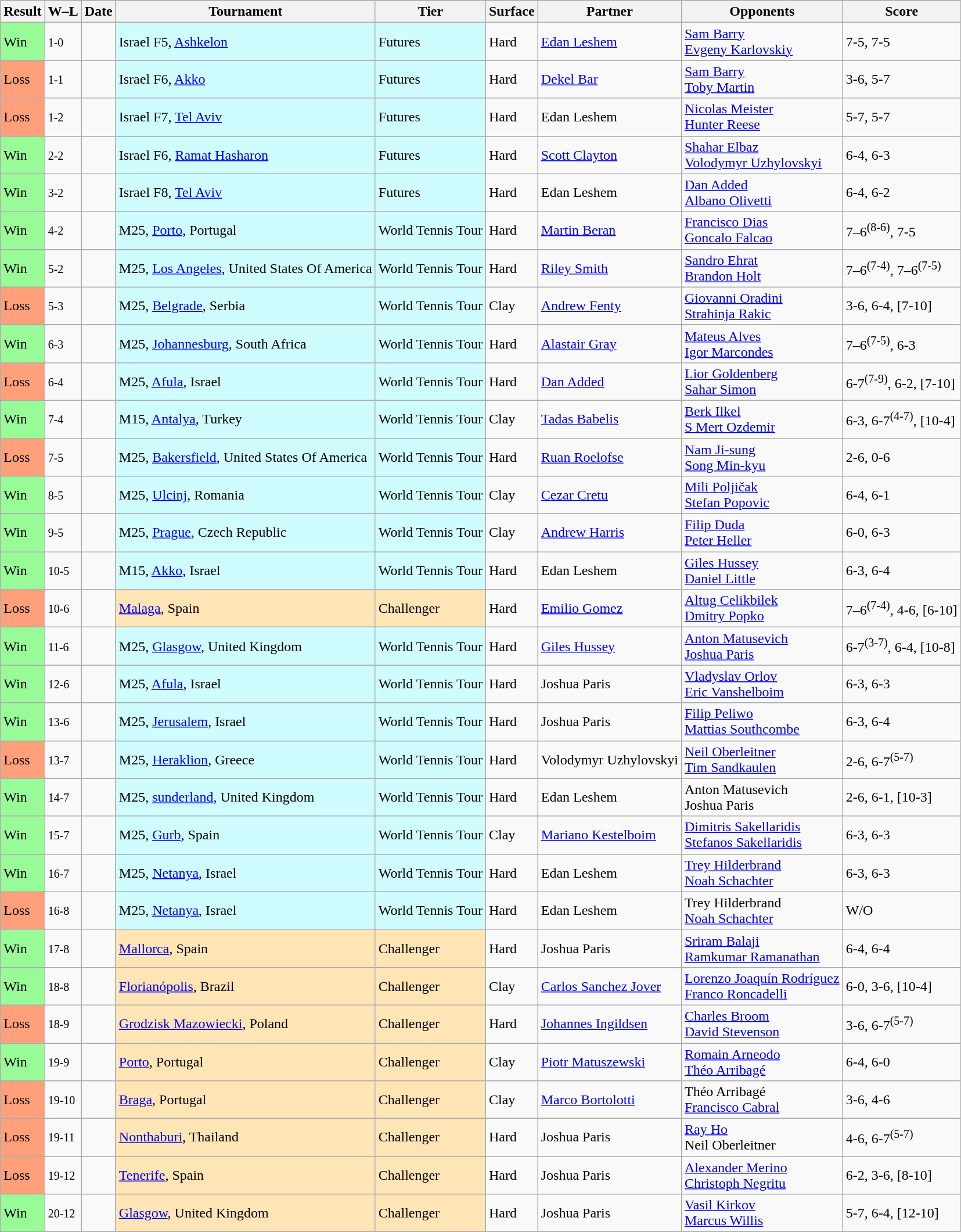<table class="sortable wikitable">
<tr>
<th>Result</th>
<th class="unsortable">W–L</th>
<th>Date</th>
<th>Tournament</th>
<th>Tier</th>
<th>Surface</th>
<th>Partner</th>
<th>Opponents</th>
<th class="unsortable">Score</th>
</tr>
<tr>
<td bgcolor=98FB98>Win</td>
<td><small>1-0</small></td>
<td></td>
<td style="background:#cffcff;">Israel F5, <a href='#'>Ashkelon</a></td>
<td style="background:#cffcff;">Futures</td>
<td>Hard</td>
<td> <a href='#'>Edan Leshem</a></td>
<td> <a href='#'>Sam Barry</a> <br>  <a href='#'>Evgeny Karlovskiy</a></td>
<td>7-5, 7-5</td>
</tr>
<tr>
<td bgcolor=FFA07A>Loss</td>
<td><small>1-1</small></td>
<td></td>
<td style="background:#cffcff;">Israel F6, <a href='#'>Akko</a></td>
<td style="background:#cffcff;">Futures</td>
<td>Hard</td>
<td> <a href='#'>Dekel Bar</a></td>
<td> <a href='#'>Sam Barry</a> <br>  <a href='#'>Toby Martin</a></td>
<td>3-6, 5-7</td>
</tr>
<tr>
<td bgcolor=FFA07A>Loss</td>
<td><small>1-2</small></td>
<td></td>
<td style="background:#cffcff;">Israel F7, <a href='#'>Tel Aviv</a></td>
<td style="background:#cffcff;">Futures</td>
<td>Hard</td>
<td> Edan Leshem</td>
<td> <a href='#'>Nicolas Meister</a> <br>  <a href='#'>Hunter Reese</a></td>
<td>5-7, 5-7</td>
</tr>
<tr>
<td bgcolor=98FB98>Win</td>
<td><small>2-2</small></td>
<td></td>
<td style="background:#cffcff;">Israel F6, <a href='#'>Ramat Hasharon</a></td>
<td style="background:#cffcff;">Futures</td>
<td>Hard</td>
<td> <a href='#'>Scott Clayton</a></td>
<td> <a href='#'>Shahar Elbaz</a> <br>  <a href='#'>Volodymyr Uzhylovskyi</a></td>
<td>6-4, 6-3</td>
</tr>
<tr>
<td bgcolor=98FB98>Win</td>
<td><small>3-2</small></td>
<td></td>
<td style="background:#cffcff;">Israel F8, <a href='#'>Tel Aviv</a></td>
<td style="background:#cffcff;">Futures</td>
<td>Hard</td>
<td> Edan Leshem</td>
<td> <a href='#'>Dan Added</a> <br>  <a href='#'>Albano Olivetti</a></td>
<td>6-4, 6-2</td>
</tr>
<tr>
<td bgcolor=98FB98>Win</td>
<td><small>4-2</small></td>
<td></td>
<td style="background:#cffcff;">M25, <a href='#'>Porto</a>, Portugal</td>
<td style="background:#cffcff;">World Tennis Tour</td>
<td>Hard</td>
<td> <a href='#'>Martin Beran</a></td>
<td> <a href='#'>Francisco Dias</a> <br>  <a href='#'>Goncalo Falcao</a></td>
<td>7–6<sup>(8-6)</sup>, 7-5</td>
</tr>
<tr>
<td bgcolor=98FB98>Win</td>
<td><small>5-2</small></td>
<td></td>
<td style="background:#cffcff;">M25, <a href='#'>Los Angeles</a>, United States Of America</td>
<td style="background:#cffcff;">World Tennis Tour</td>
<td>Hard</td>
<td> <a href='#'>Riley Smith</a></td>
<td> <a href='#'>Sandro Ehrat</a> <br>  <a href='#'>Brandon Holt</a></td>
<td>7–6<sup>(7-4)</sup>, 7–6<sup>(7-5)</sup></td>
</tr>
<tr>
<td bgcolor=FFA07A>Loss</td>
<td><small>5-3</small></td>
<td></td>
<td style="background:#cffcff;">M25, <a href='#'>Belgrade</a>, Serbia</td>
<td style="background:#cffcff;">World Tennis Tour</td>
<td>Clay</td>
<td> <a href='#'>Andrew Fenty</a></td>
<td> <a href='#'>Giovanni Oradini</a> <br>  <a href='#'>Strahinja Rakic</a></td>
<td>3-6, 6-4, [7-10]</td>
</tr>
<tr>
<td bgcolor=98FB98>Win</td>
<td><small>6-3</small></td>
<td></td>
<td style="background:#cffcff;">M25, <a href='#'>Johannesburg</a>, South Africa</td>
<td style="background:#cffcff;">World Tennis Tour</td>
<td>Hard</td>
<td> <a href='#'>Alastair Gray</a></td>
<td> <a href='#'>Mateus Alves</a> <br>  <a href='#'>Igor Marcondes</a></td>
<td>7–6<sup>(7-5)</sup>, 6-3</td>
</tr>
<tr>
<td bgcolor=FFA07A>Loss</td>
<td><small>6-4</small></td>
<td></td>
<td style="background:#cffcff;">M25, <a href='#'>Afula</a>, Israel</td>
<td style="background:#cffcff;">World Tennis Tour</td>
<td>Hard</td>
<td> <a href='#'>Dan Added</a></td>
<td> <a href='#'>Lior Goldenberg</a> <br>  <a href='#'>Sahar Simon</a></td>
<td>6-7<sup>(7-9)</sup>, 6-2, [7-10]</td>
</tr>
<tr>
<td bgcolor=98FB98>Win</td>
<td><small>7-4</small></td>
<td></td>
<td style="background:#cffcff;">M15, <a href='#'>Antalya</a>, Turkey</td>
<td style="background:#cffcff;">World Tennis Tour</td>
<td>Clay</td>
<td> <a href='#'>Tadas Babelis</a></td>
<td> <a href='#'>Berk Ilkel</a> <br>  <a href='#'>S Mert Ozdemir</a></td>
<td>6-3, 6-7<sup>(4-7)</sup>, [10-4]</td>
</tr>
<tr>
<td bgcolor=FFA07A>Loss</td>
<td><small>7-5</small></td>
<td></td>
<td style="background:#cffcff;">M25, <a href='#'>Bakersfield</a>, United States Of America</td>
<td style="background:#cffcff;">World Tennis Tour</td>
<td>Hard</td>
<td> <a href='#'>Ruan Roelofse</a></td>
<td> <a href='#'>Nam Ji-sung</a> <br>  <a href='#'>Song Min-kyu</a></td>
<td>2-6, 0-6</td>
</tr>
<tr>
<td bgcolor=98FB98>Win</td>
<td><small>8-5</small></td>
<td></td>
<td style="background:#cffcff;">M25, <a href='#'>Ulcinj</a>, Romania</td>
<td style="background:#cffcff;">World Tennis Tour</td>
<td>Clay</td>
<td> <a href='#'>Cezar Cretu</a></td>
<td> <a href='#'>Mili Poljičak</a> <br>  <a href='#'>Stefan Popovic</a></td>
<td>6-4, 6-1</td>
</tr>
<tr>
<td bgcolor=98FB98>Win</td>
<td><small>9-5</small></td>
<td></td>
<td style="background:#cffcff;">M25, <a href='#'>Prague</a>, Czech Republic</td>
<td style="background:#cffcff;">World Tennis Tour</td>
<td>Clay</td>
<td> <a href='#'>Andrew Harris</a></td>
<td> <a href='#'>Filip Duda</a> <br>  <a href='#'>Peter Heller</a></td>
<td>6-0, 6-3</td>
</tr>
<tr>
<td bgcolor=98FB98>Win</td>
<td><small>10-5</small></td>
<td></td>
<td style="background:#cffcff;">M15, <a href='#'>Akko</a>, Israel</td>
<td style="background:#cffcff;">World Tennis Tour</td>
<td>Hard</td>
<td> Edan Leshem</td>
<td> <a href='#'>Giles Hussey</a> <br>  <a href='#'>Daniel Little</a></td>
<td>6-3, 6-4</td>
</tr>
<tr>
<td bgcolor=FFA07A>Loss</td>
<td><small>10-6</small></td>
<td></td>
<td style="background:moccasin;"><a href='#'>Malaga</a>, Spain</td>
<td style="background:moccasin;">Challenger</td>
<td>Hard</td>
<td> <a href='#'>Emilio Gomez</a></td>
<td> <a href='#'>Altug Celikbilek</a> <br>  <a href='#'>Dmitry Popko</a></td>
<td>7–6<sup>(7-4)</sup>, 4-6, [6-10]</td>
</tr>
<tr>
<td bgcolor=98FB98>Win</td>
<td><small>11-6</small></td>
<td></td>
<td style="background:#cffcff;">M25, <a href='#'>Glasgow</a>, United Kingdom</td>
<td style="background:#cffcff;">World Tennis Tour</td>
<td>Hard</td>
<td> <a href='#'>Giles Hussey</a></td>
<td> <a href='#'>Anton Matusevich</a> <br>  <a href='#'>Joshua Paris</a></td>
<td>6-7<sup>(3-7)</sup>, 6-4, [10-8]</td>
</tr>
<tr>
<td bgcolor=98FB98>Win</td>
<td><small>12-6</small></td>
<td></td>
<td style="background:#cffcff;">M25, <a href='#'>Afula</a>, Israel</td>
<td style="background:#cffcff;">World Tennis Tour</td>
<td>Hard</td>
<td> Joshua Paris</td>
<td> <a href='#'>Vladyslav Orlov</a> <br>  <a href='#'>Eric Vanshelboim</a></td>
<td>6-3, 6-3</td>
</tr>
<tr>
<td bgcolor=98FB98>Win</td>
<td><small>13-6</small></td>
<td></td>
<td style="background:#cffcff;">M25, <a href='#'>Jerusalem</a>, Israel</td>
<td style="background:#cffcff;">World Tennis Tour</td>
<td>Hard</td>
<td> Joshua Paris</td>
<td> <a href='#'>Filip Peliwo</a> <br>  <a href='#'>Mattias Southcombe</a></td>
<td>6-3, 6-4</td>
</tr>
<tr>
<td bgcolor=FFA07A>Loss</td>
<td><small>13-7</small></td>
<td></td>
<td style="background:#cffcff;">M25, <a href='#'>Heraklion</a>, Greece</td>
<td style="background:#cffcff;">World Tennis Tour</td>
<td>Hard</td>
<td> Volodymyr Uzhylovskyi</td>
<td> <a href='#'>Neil Oberleitner</a> <br>  <a href='#'>Tim Sandkaulen</a></td>
<td>2-6, 6-7<sup>(5-7)</sup></td>
</tr>
<tr>
<td bgcolor=98FB98>Win</td>
<td><small>14-7</small></td>
<td></td>
<td style="background:#cffcff;">M25, <a href='#'>sunderland</a>, United Kingdom</td>
<td style="background:#cffcff;">World Tennis Tour</td>
<td>Hard</td>
<td> Edan Leshem</td>
<td> Anton Matusevich <br>  Joshua Paris</td>
<td>2-6, 6-1, [10-3]</td>
</tr>
<tr>
<td bgcolor=98FB98>Win</td>
<td><small>15-7</small></td>
<td></td>
<td style="background:#cffcff;">M25, <a href='#'>Gurb</a>, Spain</td>
<td style="background:#cffcff;">World Tennis Tour</td>
<td>Clay</td>
<td> <a href='#'>Mariano Kestelboim</a></td>
<td> <a href='#'>Dimitris Sakellaridis</a> <br>  <a href='#'>Stefanos Sakellaridis</a></td>
<td>6-3, 6-3</td>
</tr>
<tr>
<td bgcolor=98FB98>Win</td>
<td><small>16-7</small></td>
<td></td>
<td style="background:#cffcff;">M25, <a href='#'>Netanya</a>, Israel</td>
<td style="background:#cffcff;">World Tennis Tour</td>
<td>Hard</td>
<td> Edan Leshem</td>
<td> <a href='#'>Trey Hilderbrand</a> <br>  <a href='#'>Noah Schachter</a></td>
<td>6-3, 6-3</td>
</tr>
<tr>
<td bgcolor=FFA07A>Loss</td>
<td><small>16-8</small></td>
<td></td>
<td style="background:#cffcff;">M25, <a href='#'>Netanya</a>, Israel</td>
<td style="background:#cffcff;">World Tennis Tour</td>
<td>Hard</td>
<td> Edan Leshem</td>
<td> Trey Hilderbrand <br>  <a href='#'>Noah Schachter</a></td>
<td>W/O</td>
</tr>
<tr>
<td bgcolor=98FB98>Win</td>
<td><small>17-8</small></td>
<td></td>
<td style="background:moccasin;"><a href='#'>Mallorca</a>, Spain</td>
<td style="background:moccasin;">Challenger</td>
<td>Hard</td>
<td> Joshua Paris</td>
<td> <a href='#'>Sriram Balaji</a> <br>  <a href='#'>Ramkumar Ramanathan</a></td>
<td>6-4, 6-4</td>
</tr>
<tr>
<td bgcolor=98FB98>Win</td>
<td><small>18-8</small></td>
<td></td>
<td style="background:moccasin;"><a href='#'>Florianópolis</a>, Brazil</td>
<td style="background:moccasin;">Challenger</td>
<td>Clay</td>
<td> <a href='#'>Carlos Sanchez Jover</a></td>
<td> <a href='#'>Lorenzo Joaquín Rodríguez</a> <br>  <a href='#'>Franco Roncadelli</a></td>
<td>6-0, 3-6, [10-4]</td>
</tr>
<tr>
<td bgcolor=FFA07A>Loss</td>
<td><small>18-9</small></td>
<td></td>
<td style="background:moccasin;"><a href='#'>Grodzisk Mazowiecki</a>, Poland</td>
<td style="background:moccasin;">Challenger</td>
<td>Hard</td>
<td> <a href='#'>Johannes Ingildsen</a></td>
<td> <a href='#'>Charles Broom</a> <br>  <a href='#'>David Stevenson</a></td>
<td>3-6, 6-7<sup>(5-7)</sup></td>
</tr>
<tr>
<td bgcolor=98FB98>Win</td>
<td><small>19-9</small></td>
<td></td>
<td style="background:moccasin;"><a href='#'>Porto</a>, Portugal</td>
<td style="background:moccasin;">Challenger</td>
<td>Clay</td>
<td> <a href='#'>Piotr Matuszewski</a></td>
<td> <a href='#'>Romain Arneodo</a> <br>  <a href='#'>Théo Arribagé</a></td>
<td>6-4, 6-0</td>
</tr>
<tr>
<td bgcolor=FFA07A>Loss</td>
<td><small>19-10</small></td>
<td></td>
<td style="background:moccasin;"><a href='#'>Braga</a>, Portugal</td>
<td style="background:moccasin;">Challenger</td>
<td>Clay</td>
<td> <a href='#'>Marco Bortolotti</a></td>
<td> Théo Arribagé <br>  <a href='#'>Francisco Cabral</a></td>
<td>3-6, 4-6</td>
</tr>
<tr>
<td bgcolor=FFA07A>Loss</td>
<td><small>19-11</small></td>
<td></td>
<td style="background:moccasin;"><a href='#'>Nonthaburi</a>, Thailand</td>
<td style="background:moccasin;">Challenger</td>
<td>Hard</td>
<td> Joshua Paris</td>
<td> <a href='#'>Ray Ho</a> <br>  Neil Oberleitner</td>
<td>4-6, 6-7<sup>(5-7)</sup></td>
</tr>
<tr>
<td bgcolor=FFA07A>Loss</td>
<td><small>19-12</small></td>
<td></td>
<td style="background:moccasin;"><a href='#'>Tenerife</a>, Spain</td>
<td style="background:moccasin;">Challenger</td>
<td>Hard</td>
<td> Joshua Paris</td>
<td> <a href='#'>Alexander Merino</a> <br>  <a href='#'>Christoph Negritu</a></td>
<td>6-2, 3-6, [8-10]</td>
</tr>
<tr>
<td bgcolor=98FB98>Win</td>
<td><small>20-12</small></td>
<td></td>
<td style="background:moccasin;"><a href='#'>Glasgow</a>, United Kingdom</td>
<td style="background:moccasin;">Challenger</td>
<td>Hard</td>
<td> Joshua Paris</td>
<td> <a href='#'>Vasil Kirkov</a> <br>  <a href='#'>Marcus Willis</a></td>
<td>5-7, 6-4, [12-10]</td>
</tr>
</table>
